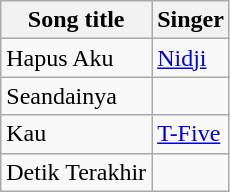<table class="wikitable">
<tr>
<th>Song title</th>
<th>Singer</th>
</tr>
<tr>
<td>Hapus Aku</td>
<td><a href='#'>Nidji</a></td>
</tr>
<tr>
<td>Seandainya</td>
<td></td>
</tr>
<tr>
<td>Kau</td>
<td><a href='#'>T-Five</a></td>
</tr>
<tr>
<td>Detik Terakhir</td>
<td></td>
</tr>
</table>
